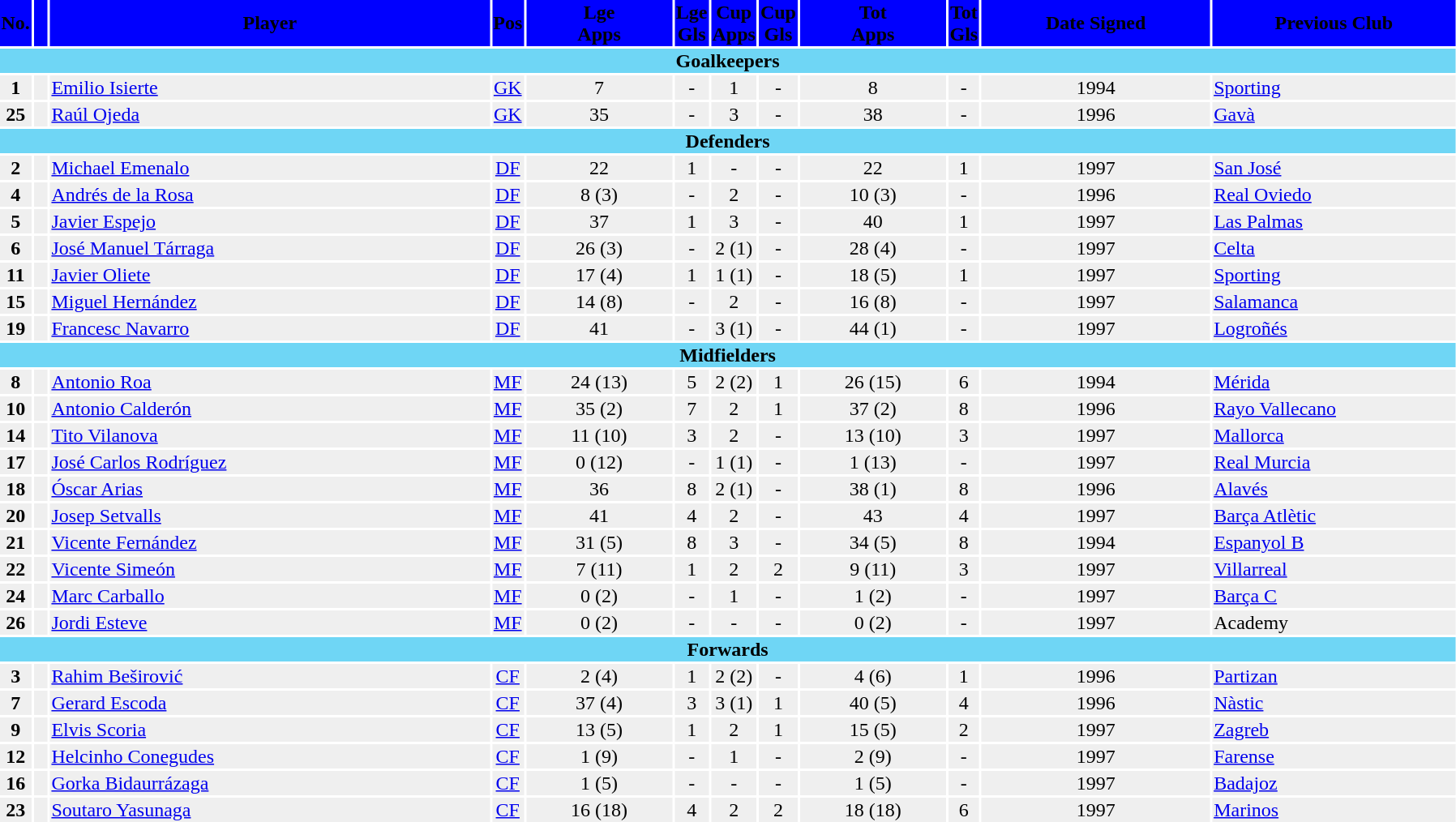<table width=95%>
<tr bgcolor=#0000FF>
<th width=1%>No.</th>
<th width=1%></th>
<th !width=45%>Player</th>
<th width=1%>Pos</th>
<th !width=1%>Lge<br>Apps</th>
<th width=1%>Lge<br>Gls</th>
<th width=1%>Cup<br>Apps</th>
<th width=1%>Cup<br>Gls</th>
<th !width=1%>Tot<br>Apps</th>
<th width=1%>Tot<br>Gls</th>
<th width=16%>Date Signed</th>
<th width=17%>Previous Club</th>
</tr>
<tr>
<th colspan=14 bgcolor=#6fd6f5>Goalkeepers</th>
</tr>
<tr bgcolor=#EFEFEF>
<td align=center><strong>1</strong></td>
<td align=center></td>
<td><a href='#'>Emilio Isierte</a></td>
<td align=center><a href='#'>GK</a></td>
<td align=center>7</td>
<td align=center>-</td>
<td align=center>1</td>
<td align=center>-</td>
<td align=center>8</td>
<td align=center>-</td>
<td align=center>1994</td>
<td><a href='#'>Sporting</a></td>
</tr>
<tr bgcolor=#EFEFEF>
<td align=center><strong>25</strong></td>
<td align=center></td>
<td><a href='#'>Raúl Ojeda</a></td>
<td align=center><a href='#'>GK</a></td>
<td align=center>35</td>
<td align=center>-</td>
<td align=center>3</td>
<td align=center>-</td>
<td align=center>38</td>
<td align=center>-</td>
<td align=center>1996</td>
<td><a href='#'>Gavà</a></td>
</tr>
<tr>
<th colspan=14 bgcolor=#6fd6f5>Defenders</th>
</tr>
<tr bgcolor=#EFEFEF>
<td align=center><strong>2</strong></td>
<td align=center></td>
<td><a href='#'>Michael Emenalo</a></td>
<td align=center><a href='#'>DF</a></td>
<td align=center>22</td>
<td align=center>1</td>
<td align=center>-</td>
<td align=center>-</td>
<td align=center>22</td>
<td align=center>1</td>
<td align=center>1997</td>
<td><a href='#'>San José</a></td>
</tr>
<tr bgcolor=#EFEFEF>
<td align=center><strong>4</strong></td>
<td align=center></td>
<td><a href='#'>Andrés de la Rosa</a></td>
<td align=center><a href='#'>DF</a></td>
<td align=center>8 (3)</td>
<td align=center>-</td>
<td align=center>2</td>
<td align=center>-</td>
<td align=center>10 (3)</td>
<td align=center>-</td>
<td align=center>1996</td>
<td><a href='#'>Real Oviedo</a></td>
</tr>
<tr bgcolor=#EFEFEF>
<td align=center><strong>5</strong></td>
<td align=center></td>
<td><a href='#'>Javier Espejo</a></td>
<td align=center><a href='#'>DF</a></td>
<td align=center>37</td>
<td align=center>1</td>
<td align=center>3</td>
<td align=center>-</td>
<td align=center>40</td>
<td align=center>1</td>
<td align=center>1997</td>
<td><a href='#'>Las Palmas</a></td>
</tr>
<tr bgcolor=#EFEFEF>
<td align=center><strong>6</strong></td>
<td align=center></td>
<td><a href='#'>José Manuel Tárraga</a></td>
<td align=center><a href='#'>DF</a></td>
<td align=center>26 (3)</td>
<td align=center>-</td>
<td align=center>2 (1)</td>
<td align=center>-</td>
<td align=center>28 (4)</td>
<td align=center>-</td>
<td align=center>1997</td>
<td><a href='#'>Celta</a></td>
</tr>
<tr bgcolor=#EFEFEF>
<td align=center><strong>11</strong></td>
<td align=center></td>
<td><a href='#'>Javier Oliete</a></td>
<td align=center><a href='#'>DF</a></td>
<td align=center>17 (4)</td>
<td align=center>1</td>
<td align=center>1 (1)</td>
<td align=center>-</td>
<td align=center>18 (5)</td>
<td align=center>1</td>
<td align=center>1997</td>
<td><a href='#'>Sporting</a></td>
</tr>
<tr bgcolor=#EFEFEF>
<td align=center><strong>15</strong></td>
<td align=center></td>
<td><a href='#'>Miguel Hernández</a></td>
<td align=center><a href='#'>DF</a></td>
<td align=center>14 (8)</td>
<td align=center>-</td>
<td align=center>2</td>
<td align=center>-</td>
<td align=center>16 (8)</td>
<td align=center>-</td>
<td align=center>1997</td>
<td><a href='#'>Salamanca</a></td>
</tr>
<tr bgcolor=#EFEFEF>
<td align=center><strong>19</strong></td>
<td align=center></td>
<td><a href='#'>Francesc Navarro</a></td>
<td align=center><a href='#'>DF</a></td>
<td align=center>41</td>
<td align=center>-</td>
<td align=center>3 (1)</td>
<td align=center>-</td>
<td align=center>44 (1)</td>
<td align=center>-</td>
<td align=center>1997</td>
<td><a href='#'>Logroñés</a></td>
</tr>
<tr>
<th colspan=14 bgcolor=#6fd6f5>Midfielders</th>
</tr>
<tr bgcolor=#EFEFEF>
<td align=center><strong>8</strong></td>
<td align=center></td>
<td><a href='#'>Antonio Roa</a></td>
<td align=center><a href='#'>MF</a></td>
<td align=center>24 (13)</td>
<td align=center>5</td>
<td align=center>2 (2)</td>
<td align=center>1</td>
<td align=center>26 (15)</td>
<td align=center>6</td>
<td align=center>1994</td>
<td><a href='#'>Mérida</a></td>
</tr>
<tr bgcolor=#EFEFEF>
<td align=center><strong>10</strong></td>
<td align=center></td>
<td><a href='#'>Antonio Calderón</a></td>
<td align=center><a href='#'>MF</a></td>
<td align=center>35 (2)</td>
<td align=center>7</td>
<td align=center>2</td>
<td align=center>1</td>
<td align=center>37 (2)</td>
<td align=center>8</td>
<td align=center>1996</td>
<td><a href='#'>Rayo Vallecano</a></td>
</tr>
<tr bgcolor=#EFEFEF>
<td align=center><strong>14</strong></td>
<td align=center></td>
<td><a href='#'>Tito Vilanova</a></td>
<td align=center><a href='#'>MF</a></td>
<td align=center>11 (10)</td>
<td align=center>3</td>
<td align=center>2</td>
<td align=center>-</td>
<td align=center>13 (10)</td>
<td align=center>3</td>
<td align=center>1997</td>
<td><a href='#'>Mallorca</a></td>
</tr>
<tr bgcolor=#EFEFEF>
<td align=center><strong>17</strong></td>
<td align=center></td>
<td><a href='#'>José Carlos Rodríguez</a></td>
<td align=center><a href='#'>MF</a></td>
<td align=center>0 (12)</td>
<td align=center>-</td>
<td align=center>1 (1)</td>
<td align=center>-</td>
<td align=center>1 (13)</td>
<td align=center>-</td>
<td align=center>1997</td>
<td><a href='#'>Real Murcia</a></td>
</tr>
<tr bgcolor=#EFEFEF>
<td align=center><strong>18</strong></td>
<td align=center></td>
<td><a href='#'>Óscar Arias</a></td>
<td align=center><a href='#'>MF</a></td>
<td align=center>36</td>
<td align=center>8</td>
<td align=center>2 (1)</td>
<td align=center>-</td>
<td align=center>38 (1)</td>
<td align=center>8</td>
<td align=center>1996</td>
<td><a href='#'>Alavés</a></td>
</tr>
<tr bgcolor=#EFEFEF>
<td align=center><strong>20</strong></td>
<td align=center></td>
<td><a href='#'>Josep Setvalls</a></td>
<td align=center><a href='#'>MF</a></td>
<td align=center>41</td>
<td align=center>4</td>
<td align=center>2</td>
<td align=center>-</td>
<td align=center>43</td>
<td align=center>4</td>
<td align=center>1997</td>
<td><a href='#'>Barça Atlètic</a></td>
</tr>
<tr bgcolor=#EFEFEF>
<td align=center><strong>21</strong></td>
<td align=center></td>
<td><a href='#'>Vicente Fernández</a></td>
<td align=center><a href='#'>MF</a></td>
<td align=center>31 (5)</td>
<td align=center>8</td>
<td align=center>3</td>
<td align=center>-</td>
<td align=center>34 (5)</td>
<td align=center>8</td>
<td align=center>1994</td>
<td><a href='#'>Espanyol B</a></td>
</tr>
<tr bgcolor=#EFEFEF>
<td align=center><strong>22</strong></td>
<td align=center></td>
<td><a href='#'>Vicente Simeón</a></td>
<td align=center><a href='#'>MF</a></td>
<td align=center>7 (11)</td>
<td align=center>1</td>
<td align=center>2</td>
<td align=center>2</td>
<td align=center>9 (11)</td>
<td align=center>3</td>
<td align=center>1997</td>
<td><a href='#'>Villarreal</a></td>
</tr>
<tr bgcolor=#EFEFEF>
<td align=center><strong>24</strong></td>
<td align=center></td>
<td><a href='#'>Marc Carballo</a></td>
<td align=center><a href='#'>MF</a></td>
<td align=center>0 (2)</td>
<td align=center>-</td>
<td align=center>1</td>
<td align=center>-</td>
<td align=center>1 (2)</td>
<td align=center>-</td>
<td align=center>1997</td>
<td><a href='#'>Barça C</a></td>
</tr>
<tr bgcolor=#EFEFEF>
<td align=center><strong>26</strong></td>
<td align=center></td>
<td><a href='#'>Jordi Esteve</a></td>
<td align=center><a href='#'>MF</a></td>
<td align=center>0 (2)</td>
<td align=center>-</td>
<td align=center>-</td>
<td align=center>-</td>
<td align=center>0 (2)</td>
<td align=center>-</td>
<td align=center>1997</td>
<td>Academy</td>
</tr>
<tr>
<th colspan=14 bgcolor=#6fd6f5>Forwards</th>
</tr>
<tr bgcolor=#EFEFEF>
<td align=center><strong>3</strong></td>
<td align=center></td>
<td><a href='#'>Rahim Beširović</a></td>
<td align=center><a href='#'>CF</a></td>
<td align=center>2 (4)</td>
<td align=center>1</td>
<td align=center>2 (2)</td>
<td align=center>-</td>
<td align=center>4 (6)</td>
<td align=center>1</td>
<td align=center>1996</td>
<td><a href='#'>Partizan</a></td>
</tr>
<tr bgcolor=#EFEFEF>
<td align=center><strong>7</strong></td>
<td align=center></td>
<td><a href='#'>Gerard Escoda</a></td>
<td align=center><a href='#'>CF</a></td>
<td align=center>37 (4)</td>
<td align=center>3</td>
<td align=center>3 (1)</td>
<td align=center>1</td>
<td align=center>40 (5)</td>
<td align=center>4</td>
<td align=center>1996</td>
<td><a href='#'>Nàstic</a></td>
</tr>
<tr bgcolor=#EFEFEF>
<td align=center><strong>9</strong></td>
<td align=center></td>
<td><a href='#'>Elvis Scoria</a></td>
<td align=center><a href='#'>CF</a></td>
<td align=center>13 (5)</td>
<td align=center>1</td>
<td align=center>2</td>
<td align=center>1</td>
<td align=center>15 (5)</td>
<td align=center>2</td>
<td align=center>1997</td>
<td><a href='#'>Zagreb</a></td>
</tr>
<tr bgcolor=#EFEFEF>
<td align=center><strong>12</strong></td>
<td align=center></td>
<td><a href='#'>Helcinho Conegudes</a></td>
<td align=center><a href='#'>CF</a></td>
<td align=center>1 (9)</td>
<td align=center>-</td>
<td align=center>1</td>
<td align=center>-</td>
<td align=center>2 (9)</td>
<td align=center>-</td>
<td align=center>1997</td>
<td><a href='#'>Farense</a></td>
</tr>
<tr bgcolor=#EFEFEF>
<td align=center><strong>16</strong></td>
<td align=center></td>
<td><a href='#'>Gorka Bidaurrázaga</a></td>
<td align=center><a href='#'>CF</a></td>
<td align=center>1 (5)</td>
<td align=center>-</td>
<td align=center>-</td>
<td align=center>-</td>
<td align=center>1 (5)</td>
<td align=center>-</td>
<td align=center>1997</td>
<td><a href='#'>Badajoz</a></td>
</tr>
<tr bgcolor=#EFEFEF>
<td align=center><strong>23</strong></td>
<td align=center></td>
<td><a href='#'>Soutaro Yasunaga</a></td>
<td align=center><a href='#'>CF</a></td>
<td align=center>16 (18)</td>
<td align=center>4</td>
<td align=center>2</td>
<td align=center>2</td>
<td align=center>18 (18)</td>
<td align=center>6</td>
<td align=center>1997</td>
<td><a href='#'>Marinos</a></td>
</tr>
</table>
